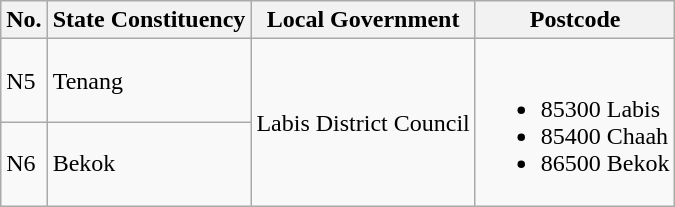<table class="wikitable">
<tr>
<th>No.</th>
<th>State Constituency</th>
<th>Local Government</th>
<th>Postcode</th>
</tr>
<tr>
<td>N5</td>
<td>Tenang</td>
<td rowspan="2">Labis District Council</td>
<td rowspan="2"><br><ul><li>85300 Labis</li><li>85400 Chaah</li><li>86500 Bekok</li></ul></td>
</tr>
<tr>
<td>N6</td>
<td>Bekok</td>
</tr>
</table>
